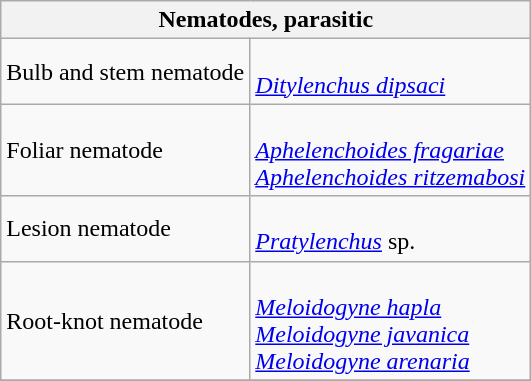<table class="wikitable" style="clear">
<tr>
<th colspan=2><strong>Nematodes, parasitic</strong><br></th>
</tr>
<tr>
<td>Bulb and stem nematode</td>
<td><br><em><a href='#'>Ditylenchus dipsaci</a></em></td>
</tr>
<tr>
<td>Foliar nematode</td>
<td><br><em><a href='#'>Aphelenchoides fragariae</a></em><br>
<em><a href='#'>Aphelenchoides ritzemabosi</a></em></td>
</tr>
<tr>
<td>Lesion nematode</td>
<td><br><em><a href='#'>Pratylenchus</a></em> sp.</td>
</tr>
<tr>
<td>Root-knot nematode</td>
<td><br><em><a href='#'>Meloidogyne hapla</a></em><br>
<em><a href='#'>Meloidogyne javanica</a></em><br>
<em><a href='#'>Meloidogyne arenaria</a></em></td>
</tr>
<tr>
</tr>
</table>
